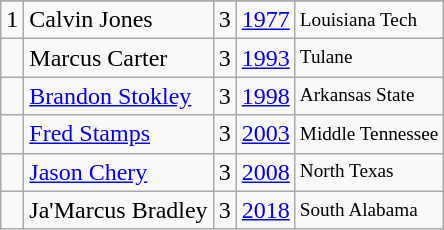<table class="wikitable">
<tr>
</tr>
<tr>
<td>1</td>
<td>Calvin Jones</td>
<td>3</td>
<td><a href='#'>1977</a></td>
<td style="font-size:80%;">Louisiana Tech</td>
</tr>
<tr>
<td></td>
<td>Marcus Carter</td>
<td>3</td>
<td><a href='#'>1993</a></td>
<td style="font-size:80%;">Tulane</td>
</tr>
<tr>
<td></td>
<td><a href='#'>Brandon Stokley</a></td>
<td>3</td>
<td><a href='#'>1998</a></td>
<td style="font-size:80%;">Arkansas State</td>
</tr>
<tr>
<td></td>
<td><a href='#'>Fred Stamps</a></td>
<td>3</td>
<td><a href='#'>2003</a></td>
<td style="font-size:80%;">Middle Tennessee</td>
</tr>
<tr>
<td></td>
<td><a href='#'>Jason Chery</a></td>
<td>3</td>
<td><a href='#'>2008</a></td>
<td style="font-size:80%;">North Texas</td>
</tr>
<tr>
<td></td>
<td>Ja'Marcus Bradley</td>
<td>3</td>
<td><a href='#'>2018</a></td>
<td style="font-size:80%;">South Alabama</td>
</tr>
</table>
